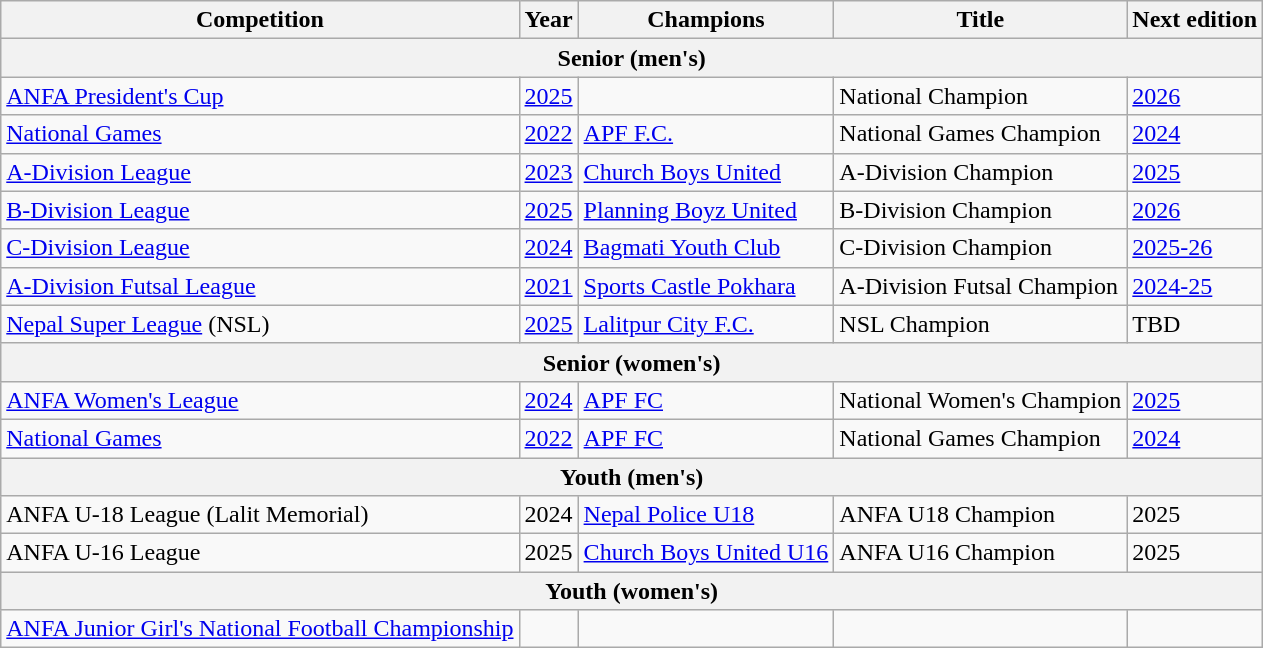<table class="wikitable sortable">
<tr>
<th>Competition</th>
<th>Year</th>
<th>Champions</th>
<th>Title</th>
<th>Next edition</th>
</tr>
<tr>
<th colspan="5">Senior (men's)</th>
</tr>
<tr>
<td><a href='#'>ANFA President's Cup</a></td>
<td><a href='#'>2025</a></td>
<td></td>
<td>National Champion</td>
<td><a href='#'>2026</a></td>
</tr>
<tr>
<td><a href='#'>National Games</a></td>
<td><a href='#'>2022</a></td>
<td><a href='#'>APF F.C.</a></td>
<td>National Games Champion</td>
<td><a href='#'>2024</a></td>
</tr>
<tr>
<td><a href='#'>A-Division League</a></td>
<td><a href='#'>2023</a></td>
<td><a href='#'>Church Boys United</a></td>
<td>A-Division Champion</td>
<td><a href='#'>2025</a></td>
</tr>
<tr>
<td><a href='#'>B-Division League</a></td>
<td><a href='#'>2025</a></td>
<td><a href='#'>Planning Boyz United</a></td>
<td>B-Division Champion</td>
<td><a href='#'>2026</a></td>
</tr>
<tr>
<td><a href='#'>C-Division League</a></td>
<td><a href='#'>2024</a></td>
<td><a href='#'>Bagmati Youth Club</a></td>
<td>C-Division Champion</td>
<td><a href='#'>2025-26</a></td>
</tr>
<tr>
<td><a href='#'>A-Division Futsal League</a></td>
<td><a href='#'>2021</a></td>
<td><a href='#'>Sports Castle Pokhara</a></td>
<td>A-Division Futsal Champion</td>
<td><a href='#'>2024-25</a></td>
</tr>
<tr>
<td><a href='#'>Nepal Super League</a> (NSL)</td>
<td><a href='#'>2025</a></td>
<td><a href='#'>Lalitpur City F.C.</a></td>
<td>NSL Champion</td>
<td>TBD</td>
</tr>
<tr>
<th colspan="5">Senior (women's)</th>
</tr>
<tr>
<td><a href='#'>ANFA Women's League</a></td>
<td><a href='#'>2024</a></td>
<td><a href='#'>APF FC</a></td>
<td>National Women's Champion</td>
<td><a href='#'>2025</a></td>
</tr>
<tr>
<td><a href='#'>National Games</a></td>
<td><a href='#'>2022</a></td>
<td><a href='#'>APF FC</a></td>
<td>National Games Champion</td>
<td><a href='#'>2024</a></td>
</tr>
<tr>
<th colspan="5">Youth (men's)</th>
</tr>
<tr>
<td>ANFA U-18 League (Lalit Memorial)</td>
<td>2024</td>
<td><a href='#'>Nepal Police U18</a></td>
<td>ANFA U18 Champion</td>
<td>2025</td>
</tr>
<tr>
<td>ANFA U-16 League</td>
<td>2025 </td>
<td><a href='#'>Church Boys United U16</a></td>
<td>ANFA U16 Champion</td>
<td>2025</td>
</tr>
<tr>
<th colspan="5">Youth (women's)</th>
</tr>
<tr>
<td><a href='#'>ANFA Junior Girl's National Football Championship</a></td>
<td></td>
<td></td>
<td></td>
<td></td>
</tr>
</table>
